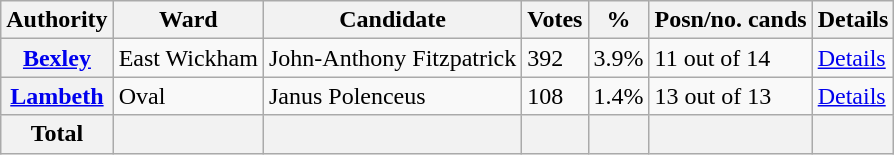<table class="wikitable">
<tr>
<th>Authority</th>
<th>Ward</th>
<th>Candidate</th>
<th>Votes</th>
<th>%</th>
<th>Posn/no. cands</th>
<th>Details</th>
</tr>
<tr>
<th><a href='#'>Bexley</a></th>
<td>East Wickham</td>
<td>John-Anthony Fitzpatrick</td>
<td>392</td>
<td>3.9%</td>
<td>11 out of 14</td>
<td><a href='#'>Details</a></td>
</tr>
<tr>
<th><a href='#'>Lambeth</a></th>
<td>Oval</td>
<td>Janus Polenceus</td>
<td>108</td>
<td>1.4%</td>
<td>13 out of 13</td>
<td><a href='#'>Details</a></td>
</tr>
<tr>
<th>Total</th>
<th></th>
<th></th>
<th></th>
<th></th>
<th></th>
<th></th>
</tr>
</table>
